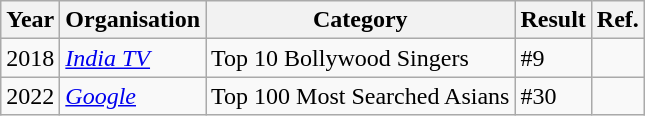<table class="wikitable">
<tr>
<th>Year</th>
<th>Organisation</th>
<th>Category</th>
<th>Result</th>
<th>Ref.</th>
</tr>
<tr>
<td>2018</td>
<td><em><a href='#'>India TV</a></em></td>
<td>Top 10 Bollywood Singers</td>
<td>#9</td>
<td></td>
</tr>
<tr>
<td>2022</td>
<td><em><a href='#'>Google</a></em></td>
<td>Top 100 Most Searched Asians</td>
<td>#30</td>
<td></td>
</tr>
</table>
